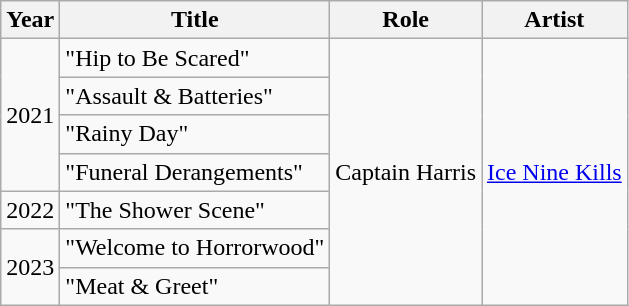<table class="wikitable">
<tr>
<th>Year</th>
<th>Title</th>
<th>Role</th>
<th>Artist</th>
</tr>
<tr>
<td rowspan="4">2021</td>
<td>"Hip to Be Scared"</td>
<td rowspan="7">Captain Harris</td>
<td rowspan="7"><a href='#'>Ice Nine Kills</a></td>
</tr>
<tr>
<td>"Assault & Batteries"</td>
</tr>
<tr>
<td>"Rainy Day"</td>
</tr>
<tr>
<td>"Funeral Derangements"</td>
</tr>
<tr>
<td>2022</td>
<td>"The Shower Scene"</td>
</tr>
<tr>
<td rowspan="2">2023</td>
<td>"Welcome to Horrorwood"</td>
</tr>
<tr>
<td>"Meat & Greet"</td>
</tr>
</table>
